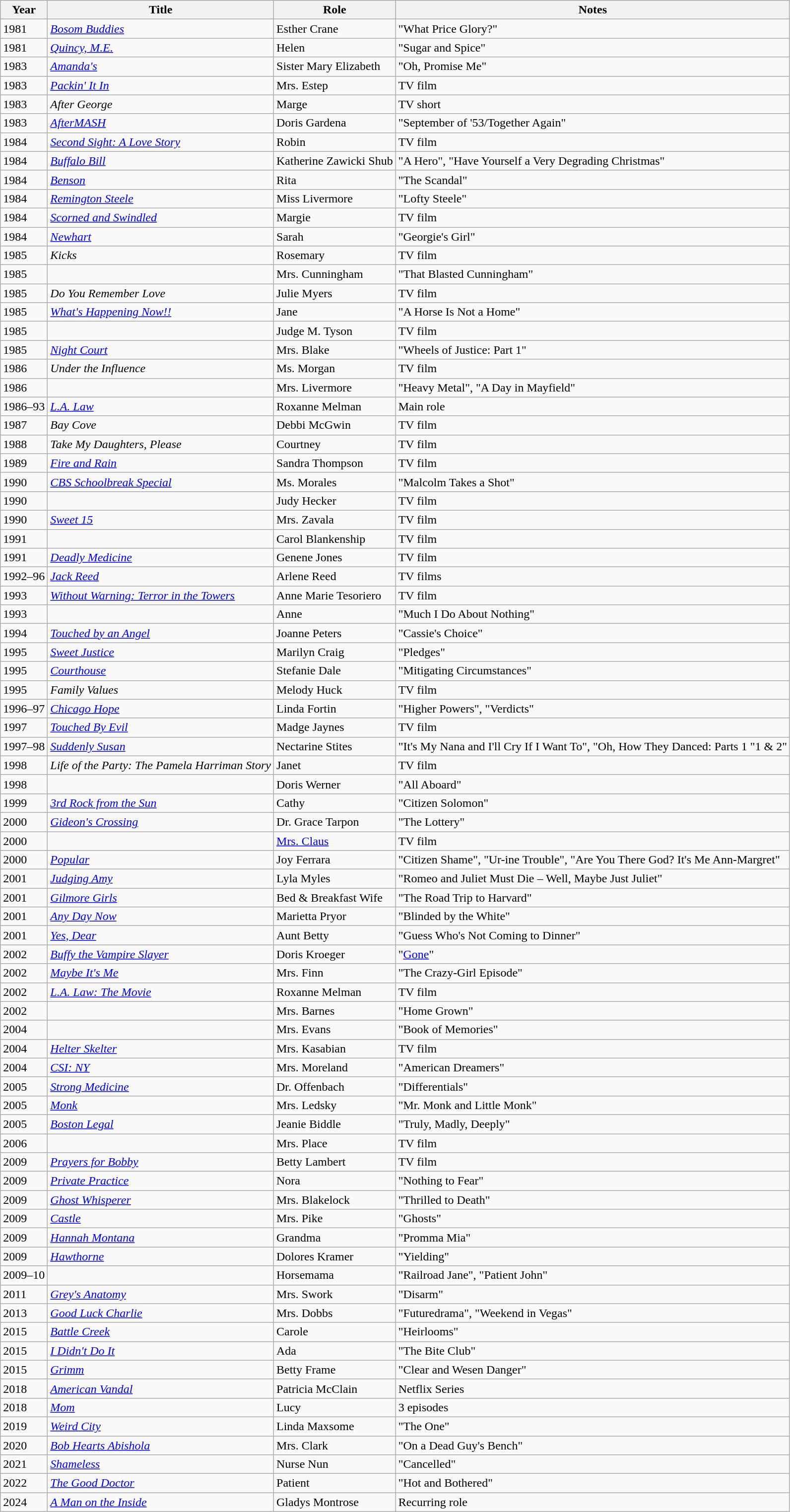<table class="wikitable sortable">
<tr>
<th>Year</th>
<th>Title</th>
<th>Role</th>
<th class="unsortable">Notes</th>
</tr>
<tr>
<td>1981</td>
<td><em><a href='#'>Bosom Buddies</a></em></td>
<td>Esther Crane</td>
<td>"What Price Glory?"</td>
</tr>
<tr>
<td>1981</td>
<td><em><a href='#'>Quincy, M.E.</a></em></td>
<td>Helen</td>
<td>"Sugar and Spice"</td>
</tr>
<tr>
<td>1983</td>
<td><em><a href='#'>Amanda's</a></em></td>
<td>Sister Mary Elizabeth</td>
<td>"Oh, Promise Me"</td>
</tr>
<tr>
<td>1983</td>
<td><em><a href='#'>Packin' It In</a></em></td>
<td>Mrs. Estep</td>
<td>TV film</td>
</tr>
<tr>
<td>1983</td>
<td><em>After George</em></td>
<td>Marge</td>
<td>TV short</td>
</tr>
<tr>
<td>1983</td>
<td><em><a href='#'>AfterMASH</a></em></td>
<td>Doris Gardena</td>
<td>"September of '53/Together Again"</td>
</tr>
<tr>
<td>1984</td>
<td><em><a href='#'>Second Sight: A Love Story</a></em></td>
<td>Robin</td>
<td>TV film</td>
</tr>
<tr>
<td>1984</td>
<td><em><a href='#'>Buffalo Bill</a></em></td>
<td>Katherine Zawicki Shub</td>
<td>"A Hero", "Have Yourself a Very Degrading Christmas"</td>
</tr>
<tr>
<td>1984</td>
<td><em><a href='#'>Benson</a></em></td>
<td>Rita</td>
<td>"The Scandal"</td>
</tr>
<tr>
<td>1984</td>
<td><em><a href='#'>Remington Steele</a></em></td>
<td>Miss Livermore</td>
<td>"Lofty Steele"</td>
</tr>
<tr>
<td>1984</td>
<td><em><a href='#'>Scorned and Swindled</a></em></td>
<td>Margie</td>
<td>TV film</td>
</tr>
<tr>
<td>1984</td>
<td><em><a href='#'>Newhart</a></em></td>
<td>Sarah</td>
<td>"Georgie's Girl"</td>
</tr>
<tr>
<td>1985</td>
<td><em>Kicks</em></td>
<td>Rosemary</td>
<td>TV film</td>
</tr>
<tr>
<td>1985</td>
<td><em></em></td>
<td>Mrs. Cunningham</td>
<td>"That Blasted Cunningham"</td>
</tr>
<tr>
<td>1985</td>
<td><em>Do You Remember Love</em></td>
<td>Julie Myers</td>
<td>TV film</td>
</tr>
<tr>
<td>1985</td>
<td><em><a href='#'>What's Happening Now!!</a></em></td>
<td>Jane</td>
<td>"A Horse Is Not a Home"</td>
</tr>
<tr>
<td>1985</td>
<td><em></em></td>
<td>Judge M. Tyson</td>
<td>TV film</td>
</tr>
<tr>
<td>1985</td>
<td><em><a href='#'>Night Court</a></em></td>
<td>Mrs. Blake</td>
<td>"Wheels of Justice: Part 1"</td>
</tr>
<tr>
<td>1986</td>
<td><em>Under the Influence</em></td>
<td>Ms. Morgan</td>
<td>TV film</td>
</tr>
<tr>
<td>1986</td>
<td><em></em></td>
<td>Mrs. Livermore</td>
<td>"Heavy Metal", "A Day in Mayfield"</td>
</tr>
<tr>
<td>1986–93</td>
<td><em><a href='#'>L.A. Law</a></em></td>
<td>Roxanne Melman</td>
<td>Main role</td>
</tr>
<tr>
<td>1987</td>
<td><em>Bay Cove</em></td>
<td>Debbi McGwin</td>
<td>TV film</td>
</tr>
<tr>
<td>1988</td>
<td><em>Take My Daughters, Please</em></td>
<td>Courtney</td>
<td>TV film</td>
</tr>
<tr>
<td>1989</td>
<td><em><a href='#'>Fire and Rain</a></em></td>
<td>Sandra Thompson</td>
<td>TV film</td>
</tr>
<tr>
<td>1990</td>
<td><em><a href='#'>CBS Schoolbreak Special</a></em></td>
<td>Ms. Morales</td>
<td>"Malcolm Takes a Shot"</td>
</tr>
<tr>
<td>1990</td>
<td><em></em></td>
<td>Judy Hecker</td>
<td>TV film</td>
</tr>
<tr>
<td>1990</td>
<td><em><a href='#'>Sweet 15</a></em></td>
<td>Mrs. Zavala</td>
<td>TV film</td>
</tr>
<tr>
<td>1991</td>
<td><em></em></td>
<td>Carol Blankenship</td>
<td>TV film</td>
</tr>
<tr>
<td>1991</td>
<td><em><a href='#'>Deadly Medicine</a></em></td>
<td>Genene Jones</td>
<td>TV film</td>
</tr>
<tr>
<td>1992–96</td>
<td><em><a href='#'>Jack Reed</a></em></td>
<td>Arlene Reed</td>
<td>TV films</td>
</tr>
<tr>
<td>1993</td>
<td><em><a href='#'>Without Warning: Terror in the Towers</a></em></td>
<td>Anne Marie Tesoriero</td>
<td>TV film</td>
</tr>
<tr>
<td>1993</td>
<td><em></em></td>
<td>Anne</td>
<td>"Much I Do About Nothing"</td>
</tr>
<tr>
<td>1994</td>
<td><em><a href='#'>Touched by an Angel</a></em></td>
<td>Joanne Peters</td>
<td>"Cassie's Choice"</td>
</tr>
<tr>
<td>1995</td>
<td><em><a href='#'>Sweet Justice</a></em></td>
<td>Marilyn Craig</td>
<td>"Pledges"</td>
</tr>
<tr>
<td>1995</td>
<td><em><a href='#'>Courthouse</a></em></td>
<td>Stefanie Dale</td>
<td>"Mitigating Circumstances"</td>
</tr>
<tr>
<td>1995</td>
<td><em>Family Values</em></td>
<td>Melody Huck</td>
<td>TV film</td>
</tr>
<tr>
<td>1996–97</td>
<td><em><a href='#'>Chicago Hope</a></em></td>
<td>Linda Fortin</td>
<td>"Higher Powers", "Verdicts"</td>
</tr>
<tr>
<td>1997</td>
<td><em><a href='#'>Touched By Evil</a></em></td>
<td>Madge Jaynes</td>
<td>TV film</td>
</tr>
<tr>
<td>1997–98</td>
<td><em><a href='#'>Suddenly Susan</a></em></td>
<td>Nectarine Stites</td>
<td>"It's My Nana and I'll Cry If I Want To", "Oh, How They Danced: Parts 1 "1 & 2"</td>
</tr>
<tr>
<td>1998</td>
<td><em>Life of the Party: The Pamela Harriman Story</em></td>
<td>Janet</td>
<td>TV film</td>
</tr>
<tr>
<td>1998</td>
<td><em></em></td>
<td>Doris Werner</td>
<td>"All Aboard"</td>
</tr>
<tr>
<td>1999</td>
<td><em><a href='#'>3rd Rock from the Sun</a></em></td>
<td>Cathy</td>
<td>"Citizen Solomon"</td>
</tr>
<tr>
<td>2000</td>
<td><em><a href='#'>Gideon's Crossing</a></em></td>
<td>Dr. Grace Tarpon</td>
<td>"The Lottery"</td>
</tr>
<tr>
<td>2000</td>
<td><em></em></td>
<td><a href='#'>Mrs. Claus</a></td>
<td>TV film</td>
</tr>
<tr>
<td>2000</td>
<td><em><a href='#'>Popular</a></em></td>
<td>Joy Ferrara</td>
<td>"Citizen Shame", "Ur-ine Trouble", "Are You There God? It's Me Ann-Margret"</td>
</tr>
<tr>
<td>2001</td>
<td><em><a href='#'>Judging Amy</a></em></td>
<td>Lyla Myles</td>
<td>"Romeo and Juliet Must Die – Well, Maybe Just Juliet"</td>
</tr>
<tr>
<td>2001</td>
<td><em><a href='#'>Gilmore Girls</a></em></td>
<td>Bed & Breakfast Wife</td>
<td>"The Road Trip to Harvard"</td>
</tr>
<tr>
<td>2001</td>
<td><em><a href='#'>Any Day Now</a></em></td>
<td>Marietta Pryor</td>
<td>"Blinded by the White"</td>
</tr>
<tr>
<td>2001</td>
<td><em><a href='#'>Yes, Dear</a></em></td>
<td>Aunt Betty</td>
<td>"Guess Who's Not Coming to Dinner"</td>
</tr>
<tr>
<td>2002</td>
<td><em><a href='#'>Buffy the Vampire Slayer</a></em></td>
<td>Doris Kroeger</td>
<td>"<a href='#'>Gone</a>"</td>
</tr>
<tr>
<td>2002</td>
<td><em><a href='#'>Maybe It's Me</a></em></td>
<td>Mrs. Finn</td>
<td>"The Crazy-Girl Episode"</td>
</tr>
<tr>
<td>2002</td>
<td><em><a href='#'>L.A. Law: The Movie</a></em></td>
<td>Roxanne Melman</td>
<td>TV film</td>
</tr>
<tr>
<td>2002</td>
<td><em></em></td>
<td>Mrs. Barnes</td>
<td>"Home Grown"</td>
</tr>
<tr>
<td>2004</td>
<td><em></em></td>
<td>Mrs. Evans</td>
<td>"Book of Memories"</td>
</tr>
<tr>
<td>2004</td>
<td><em><a href='#'>Helter Skelter</a></em></td>
<td>Mrs. Kasabian</td>
<td>TV film</td>
</tr>
<tr>
<td>2004</td>
<td><em><a href='#'>CSI: NY</a></em></td>
<td>Mrs. Moreland</td>
<td>"American Dreamers"</td>
</tr>
<tr>
<td>2005</td>
<td><em><a href='#'>Strong Medicine</a></em></td>
<td>Dr. Offenbach</td>
<td>"Differentials"</td>
</tr>
<tr>
<td>2005</td>
<td><em><a href='#'>Monk</a></em></td>
<td>Mrs. Ledsky</td>
<td>"Mr. Monk and Little Monk"</td>
</tr>
<tr>
<td>2005</td>
<td><em><a href='#'>Boston Legal</a></em></td>
<td>Jeanie Biddle</td>
<td>"Truly, Madly, Deeply"</td>
</tr>
<tr>
<td>2006</td>
<td><em></em></td>
<td>Mrs. Place</td>
<td>TV film</td>
</tr>
<tr>
<td>2009</td>
<td><em><a href='#'>Prayers for Bobby</a></em></td>
<td>Betty Lambert</td>
<td>TV film</td>
</tr>
<tr>
<td>2009</td>
<td><em><a href='#'>Private Practice</a></em></td>
<td>Nora</td>
<td>"Nothing to Fear"</td>
</tr>
<tr>
<td>2009</td>
<td><em><a href='#'>Ghost Whisperer</a></em></td>
<td>Mrs. Blakelock</td>
<td>"Thrilled to Death"</td>
</tr>
<tr>
<td>2009</td>
<td><em><a href='#'>Castle</a></em></td>
<td>Mrs. Pike</td>
<td>"Ghosts"</td>
</tr>
<tr>
<td>2009</td>
<td><em><a href='#'>Hannah Montana</a></em></td>
<td>Grandma</td>
<td>"Promma Mia"</td>
</tr>
<tr>
<td>2009</td>
<td><em><a href='#'>Hawthorne</a></em></td>
<td>Dolores Kramer</td>
<td>"Yielding"</td>
</tr>
<tr>
<td>2009–10</td>
<td><em></em></td>
<td>Horsemama</td>
<td>"Railroad Jane", "Patient John"</td>
</tr>
<tr>
<td>2011</td>
<td><em><a href='#'>Grey's Anatomy</a></em></td>
<td>Mrs. Swork</td>
<td>"Disarm"</td>
</tr>
<tr>
<td>2013</td>
<td><em><a href='#'>Good Luck Charlie</a></em></td>
<td>Mrs. Dobbs</td>
<td>"Futuredrama", "Weekend in Vegas"</td>
</tr>
<tr>
<td>2015</td>
<td><em><a href='#'>Battle Creek</a></em></td>
<td>Carole</td>
<td>"Heirlooms"</td>
</tr>
<tr>
<td>2015</td>
<td><em><a href='#'>I Didn't Do It</a></em></td>
<td>Ada</td>
<td>"The Bite Club"</td>
</tr>
<tr>
<td>2015</td>
<td><em><a href='#'>Grimm</a></em></td>
<td>Betty Frame</td>
<td>"Clear and Wesen Danger"</td>
</tr>
<tr>
<td>2018</td>
<td><em><a href='#'>American Vandal</a></em></td>
<td>Patricia McClain</td>
<td>Netflix Series</td>
</tr>
<tr>
<td>2018</td>
<td><em><a href='#'>Mom</a></em></td>
<td>Lucy</td>
<td>3 episodes</td>
</tr>
<tr>
<td>2019</td>
<td><em><a href='#'>Weird City</a></em></td>
<td>Linda Maxsome</td>
<td>"The One"</td>
</tr>
<tr>
<td>2020</td>
<td><em><a href='#'>Bob Hearts Abishola</a></em></td>
<td>Mrs. Clark</td>
<td>"On a Dead Guy's Bench"</td>
</tr>
<tr>
<td>2021</td>
<td><em><a href='#'>Shameless</a></em></td>
<td>Nurse Nun</td>
<td>"Cancelled"</td>
</tr>
<tr>
<td>2022</td>
<td><em><a href='#'>The Good Doctor</a></em></td>
<td>Patient</td>
<td>"Hot and Bothered"</td>
</tr>
<tr>
<td>2024</td>
<td><em><a href='#'>A Man on the Inside</a></em></td>
<td>Gladys Montrose</td>
<td>Recurring role</td>
</tr>
</table>
